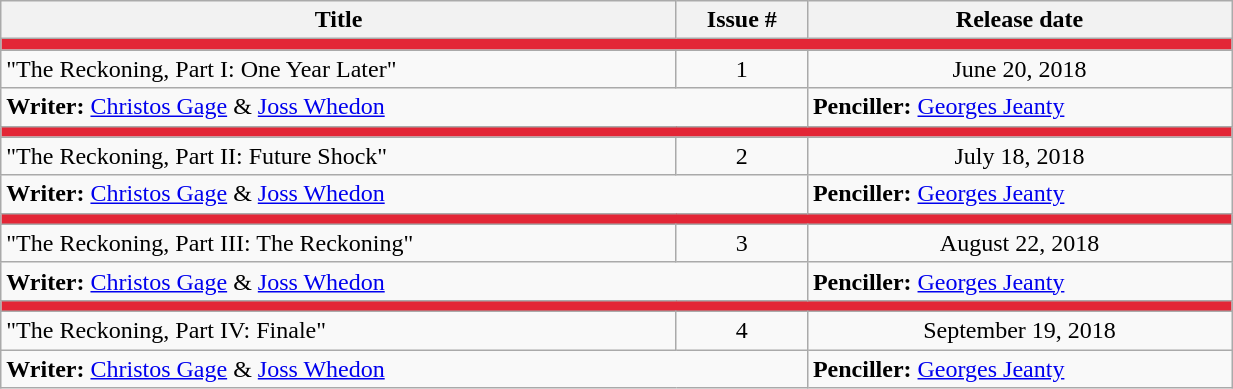<table class="wikitable" style="width:65%;">
<tr>
<th>Title</th>
<th>Issue #</th>
<th>Release date</th>
</tr>
<tr>
<td colspan="6" style="background:#e32636;"></td>
</tr>
<tr>
<td>"The Reckoning, Part I: One Year Later"</td>
<td style="text-align:center;">1</td>
<td style="text-align:center;">June 20, 2018</td>
</tr>
<tr>
<td colspan="2"><strong>Writer:</strong> <a href='#'>Christos Gage</a> & <a href='#'>Joss Whedon</a></td>
<td><strong>Penciller:</strong> <a href='#'>Georges Jeanty</a></td>
</tr>
<tr>
<td colspan="6" style="background:#e32636;"></td>
</tr>
<tr>
<td>"The Reckoning, Part II: Future Shock"</td>
<td style="text-align:center;">2</td>
<td style="text-align:center;">July 18, 2018</td>
</tr>
<tr>
<td colspan="2"><strong>Writer:</strong> <a href='#'>Christos Gage</a> & <a href='#'>Joss Whedon</a></td>
<td><strong>Penciller:</strong> <a href='#'>Georges Jeanty</a></td>
</tr>
<tr>
<td colspan="6" style="background:#e32636;"></td>
</tr>
<tr>
<td>"The Reckoning, Part III: The Reckoning"</td>
<td style="text-align:center;">3</td>
<td style="text-align:center;">August 22, 2018</td>
</tr>
<tr>
<td colspan="2"><strong>Writer:</strong> <a href='#'>Christos Gage</a> & <a href='#'>Joss Whedon</a></td>
<td><strong>Penciller:</strong> <a href='#'>Georges Jeanty</a></td>
</tr>
<tr>
<td colspan="6" style="background:#e32636;"></td>
</tr>
<tr>
<td>"The Reckoning, Part IV: Finale"</td>
<td style="text-align:center;">4</td>
<td style="text-align:center;">September 19, 2018</td>
</tr>
<tr>
<td colspan="2"><strong>Writer:</strong> <a href='#'>Christos Gage</a> & <a href='#'>Joss Whedon</a></td>
<td><strong>Penciller:</strong> <a href='#'>Georges Jeanty</a></td>
</tr>
</table>
